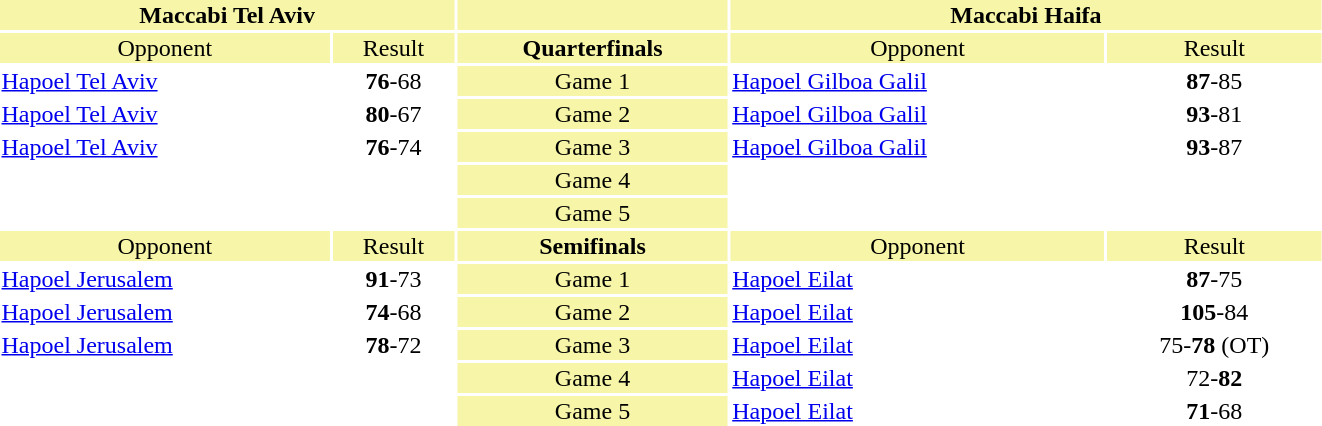<table width="70%" style="text-align:center">
<tr valign=top bgcolor=#F7F6A8>
<th colspan=2>Maccabi Tel Aviv</th>
<th></th>
<th colspan=2>Maccabi Haifa</th>
</tr>
<tr valign=top bgcolor=#F7F6A8>
<td>Opponent</td>
<td>Result</td>
<td><strong>Quarterfinals</strong></td>
<td>Opponent</td>
<td>Result</td>
</tr>
<tr>
<td align=left><a href='#'>Hapoel Tel Aviv</a></td>
<td><strong>76</strong>-68</td>
<td bgcolor=#F7F6A8>Game 1</td>
<td align=left><a href='#'>Hapoel Gilboa Galil</a></td>
<td><strong>87</strong>-85</td>
</tr>
<tr>
<td align=left><a href='#'>Hapoel Tel Aviv</a></td>
<td><strong>80</strong>-67</td>
<td bgcolor=#F7F6A8>Game 2</td>
<td align=left><a href='#'>Hapoel Gilboa Galil</a></td>
<td><strong>93</strong>-81</td>
</tr>
<tr>
<td align=left><a href='#'>Hapoel Tel Aviv</a></td>
<td><strong>76</strong>-74</td>
<td bgcolor=#F7F6A8>Game 3</td>
<td align=left><a href='#'>Hapoel Gilboa Galil</a></td>
<td><strong>93</strong>-87</td>
</tr>
<tr>
<td align=left></td>
<td></td>
<td bgcolor=#F7F6A8>Game 4</td>
<td align=left></td>
<td></td>
</tr>
<tr>
<td align=left></td>
<td></td>
<td bgcolor=#F7F6A8>Game 5</td>
<td align=left></td>
<td></td>
</tr>
<tr valign=top bgcolor=#F7F6A8>
<td>Opponent</td>
<td>Result</td>
<td><strong>Semifinals</strong></td>
<td>Opponent</td>
<td>Result</td>
</tr>
<tr>
<td align=left><a href='#'>Hapoel Jerusalem</a></td>
<td><strong>91</strong>-73</td>
<td bgcolor=#F7F6A8>Game 1</td>
<td align=left><a href='#'>Hapoel Eilat</a></td>
<td><strong>87</strong>-75</td>
</tr>
<tr>
<td align=left><a href='#'>Hapoel Jerusalem</a></td>
<td><strong>74</strong>-68</td>
<td bgcolor=#F7F6A8>Game 2</td>
<td align=left><a href='#'>Hapoel Eilat</a></td>
<td><strong>105</strong>-84</td>
</tr>
<tr>
<td align=left><a href='#'>Hapoel Jerusalem</a></td>
<td><strong>78</strong>-72</td>
<td bgcolor=#F7F6A8>Game 3</td>
<td align=left><a href='#'>Hapoel Eilat</a></td>
<td>75-<strong>78</strong> (OT)</td>
</tr>
<tr>
<td></td>
<td></td>
<td bgcolor=#F7F6A8>Game 4</td>
<td align=left><a href='#'>Hapoel Eilat</a></td>
<td>72-<strong>82</strong></td>
</tr>
<tr>
<td></td>
<td></td>
<td bgcolor=#F7F6A8>Game 5</td>
<td align=left><a href='#'>Hapoel Eilat</a></td>
<td><strong>71</strong>-68</td>
</tr>
<tr>
</tr>
</table>
